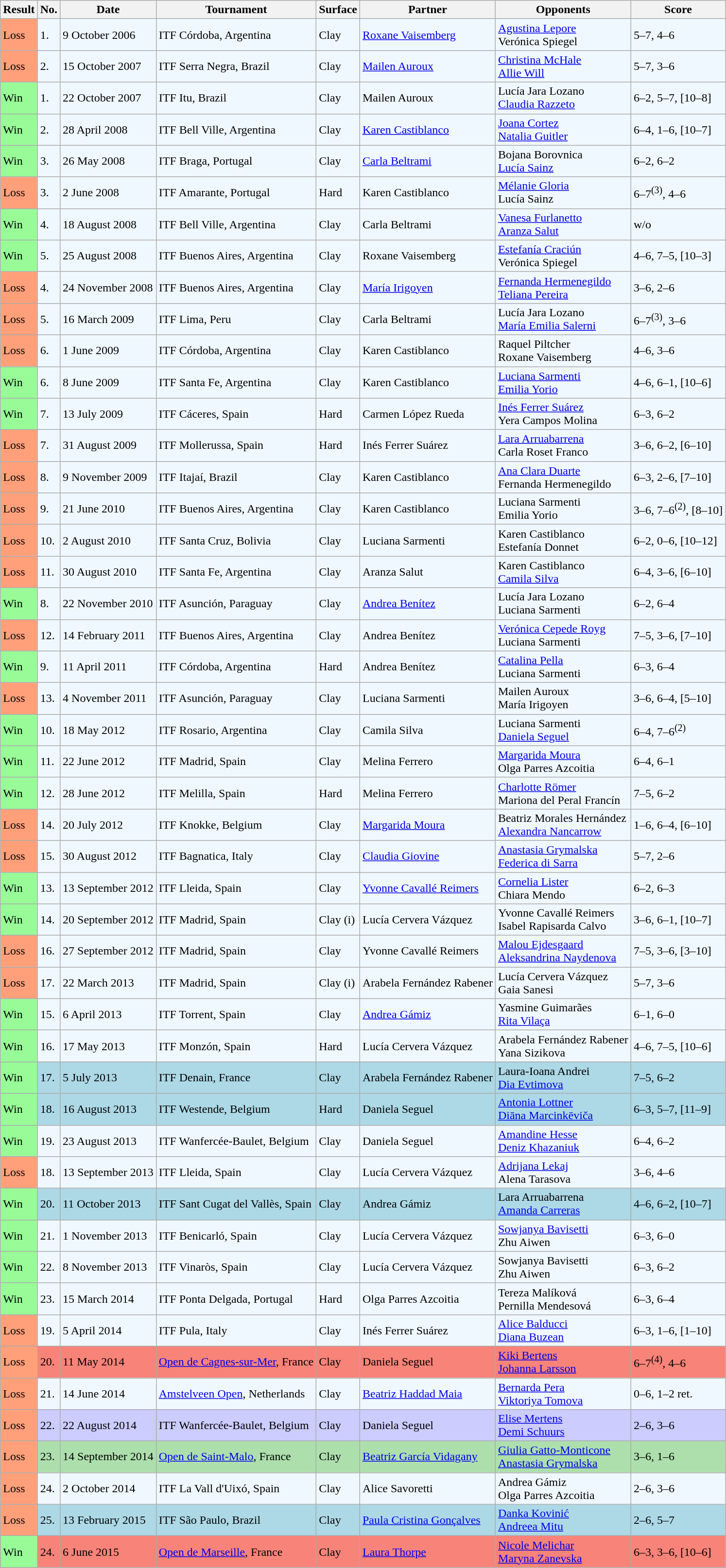<table class="sortable wikitable">
<tr>
<th>Result</th>
<th>No.</th>
<th>Date</th>
<th>Tournament</th>
<th>Surface</th>
<th>Partner</th>
<th>Opponents</th>
<th class="unsortable">Score</th>
</tr>
<tr style="background:#f0f8ff;">
<td style="background:#ffa07a;">Loss</td>
<td>1.</td>
<td>9 October 2006</td>
<td>ITF Córdoba, Argentina</td>
<td>Clay</td>
<td> <a href='#'>Roxane Vaisemberg</a></td>
<td> <a href='#'>Agustina Lepore</a> <br>  Verónica Spiegel</td>
<td>5–7, 4–6</td>
</tr>
<tr style="background:#f0f8ff;">
<td style="background:#ffa07a;">Loss</td>
<td>2.</td>
<td>15 October 2007</td>
<td>ITF Serra Negra, Brazil</td>
<td>Clay</td>
<td> <a href='#'>Mailen Auroux</a></td>
<td> <a href='#'>Christina McHale</a> <br>  <a href='#'>Allie Will</a></td>
<td>5–7, 3–6</td>
</tr>
<tr style="background:#f0f8ff;">
<td style="background:#98fb98;">Win</td>
<td>1.</td>
<td>22 October 2007</td>
<td>ITF Itu, Brazil</td>
<td>Clay</td>
<td> Mailen Auroux</td>
<td> Lucía Jara Lozano <br>  <a href='#'>Claudia Razzeto</a></td>
<td>6–2, 5–7, [10–8]</td>
</tr>
<tr style="background:#f0f8ff;">
<td style="background:#98fb98;">Win</td>
<td>2.</td>
<td>28 April 2008</td>
<td>ITF Bell Ville, Argentina</td>
<td>Clay</td>
<td> <a href='#'>Karen Castiblanco</a></td>
<td> <a href='#'>Joana Cortez</a> <br>  <a href='#'>Natalia Guitler</a></td>
<td>6–4, 1–6, [10–7]</td>
</tr>
<tr style="background:#f0f8ff;">
<td style="background:#98fb98;">Win</td>
<td>3.</td>
<td>26 May 2008</td>
<td>ITF Braga, Portugal</td>
<td>Clay</td>
<td> <a href='#'>Carla Beltrami</a></td>
<td> Bojana Borovnica <br>  <a href='#'>Lucía Sainz</a></td>
<td>6–2, 6–2</td>
</tr>
<tr style="background:#f0f8ff;">
<td style="background:#ffa07a;">Loss</td>
<td>3.</td>
<td>2 June 2008</td>
<td>ITF Amarante, Portugal</td>
<td>Hard</td>
<td> Karen Castiblanco</td>
<td> <a href='#'>Mélanie Gloria</a> <br>  Lucía Sainz</td>
<td>6–7<sup>(3)</sup>, 4–6</td>
</tr>
<tr style="background:#f0f8ff;">
<td style="background:#98fb98;">Win</td>
<td>4.</td>
<td>18 August 2008</td>
<td>ITF Bell Ville, Argentina</td>
<td>Clay</td>
<td> Carla Beltrami</td>
<td> <a href='#'>Vanesa Furlanetto</a> <br>  <a href='#'>Aranza Salut</a></td>
<td>w/o</td>
</tr>
<tr style="background:#f0f8ff;">
<td style="background:#98fb98;">Win</td>
<td>5.</td>
<td>25 August 2008</td>
<td>ITF Buenos Aires, Argentina</td>
<td>Clay</td>
<td> Roxane Vaisemberg</td>
<td> <a href='#'>Estefanía Craciún</a> <br>  Verónica Spiegel</td>
<td>4–6, 7–5, [10–3]</td>
</tr>
<tr style="background:#f0f8ff;">
<td style="background:#ffa07a;">Loss</td>
<td>4.</td>
<td>24 November 2008</td>
<td>ITF Buenos Aires, Argentina</td>
<td>Clay</td>
<td> <a href='#'>María Irigoyen</a></td>
<td> <a href='#'>Fernanda Hermenegildo</a> <br>  <a href='#'>Teliana Pereira</a></td>
<td>3–6, 2–6</td>
</tr>
<tr style="background:#f0f8ff;">
<td style="background:#ffa07a;">Loss</td>
<td>5.</td>
<td>16 March 2009</td>
<td>ITF Lima, Peru</td>
<td>Clay</td>
<td> Carla Beltrami</td>
<td> Lucía Jara Lozano <br>  <a href='#'>María Emilia Salerni</a></td>
<td>6–7<sup>(3)</sup>, 3–6</td>
</tr>
<tr style="background:#f0f8ff;">
<td style="background:#ffa07a;">Loss</td>
<td>6.</td>
<td>1 June 2009</td>
<td>ITF Córdoba, Argentina</td>
<td>Clay</td>
<td> Karen Castiblanco</td>
<td> Raquel Piltcher <br>  Roxane Vaisemberg</td>
<td>4–6, 3–6</td>
</tr>
<tr style="background:#f0f8ff;">
<td style="background:#98fb98;">Win</td>
<td>6.</td>
<td>8 June 2009</td>
<td>ITF Santa Fe, Argentina</td>
<td>Clay</td>
<td> Karen Castiblanco</td>
<td> <a href='#'>Luciana Sarmenti</a> <br>  <a href='#'>Emilia Yorio</a></td>
<td>4–6, 6–1, [10–6]</td>
</tr>
<tr style="background:#f0f8ff;">
<td style="background:#98fb98;">Win</td>
<td>7.</td>
<td>13 July 2009</td>
<td>ITF Cáceres, Spain</td>
<td>Hard</td>
<td> Carmen López Rueda</td>
<td> <a href='#'>Inés Ferrer Suárez</a> <br>  Yera Campos Molina</td>
<td>6–3, 6–2</td>
</tr>
<tr style="background:#f0f8ff;">
<td style="background:#ffa07a;">Loss</td>
<td>7.</td>
<td>31 August 2009</td>
<td>ITF Mollerussa, Spain</td>
<td>Hard</td>
<td> Inés Ferrer Suárez</td>
<td> <a href='#'>Lara Arruabarrena</a> <br>  Carla Roset Franco</td>
<td>3–6, 6–2, [6–10]</td>
</tr>
<tr style="background:#f0f8ff;">
<td style="background:#ffa07a;">Loss</td>
<td>8.</td>
<td>9 November 2009</td>
<td>ITF Itajaí, Brazil</td>
<td>Clay</td>
<td> Karen Castiblanco</td>
<td> <a href='#'>Ana Clara Duarte</a> <br>  Fernanda Hermenegildo</td>
<td>6–3, 2–6, [7–10]</td>
</tr>
<tr style="background:#f0f8ff;">
<td style="background:#ffa07a;">Loss</td>
<td>9.</td>
<td>21 June 2010</td>
<td>ITF Buenos Aires, Argentina</td>
<td>Clay</td>
<td> Karen Castiblanco</td>
<td> Luciana Sarmenti <br>  Emilia Yorio</td>
<td>3–6, 7–6<sup>(2)</sup>, [8–10]</td>
</tr>
<tr style="background:#f0f8ff;">
<td style="background:#ffa07a;">Loss</td>
<td>10.</td>
<td>2 August 2010</td>
<td>ITF Santa Cruz, Bolivia</td>
<td>Clay</td>
<td> Luciana Sarmenti</td>
<td> Karen Castiblanco <br>  Estefanía Donnet</td>
<td>6–2, 0–6, [10–12]</td>
</tr>
<tr style="background:#f0f8ff;">
<td style="background:#ffa07a;">Loss</td>
<td>11.</td>
<td>30 August 2010</td>
<td>ITF Santa Fe, Argentina</td>
<td>Clay</td>
<td> Aranza Salut</td>
<td> Karen Castiblanco <br>  <a href='#'>Camila Silva</a></td>
<td>6–4, 3–6, [6–10]</td>
</tr>
<tr style="background:#f0f8ff;">
<td style="background:#98fb98;">Win</td>
<td>8.</td>
<td>22 November 2010</td>
<td>ITF Asunción, Paraguay</td>
<td>Clay</td>
<td> <a href='#'>Andrea Benítez</a></td>
<td> Lucía Jara Lozano <br>  Luciana Sarmenti</td>
<td>6–2, 6–4</td>
</tr>
<tr style="background:#f0f8ff;">
<td style="background:#ffa07a;">Loss</td>
<td>12.</td>
<td>14 February 2011</td>
<td>ITF Buenos Aires, Argentina</td>
<td>Clay</td>
<td> Andrea Benítez</td>
<td> <a href='#'>Verónica Cepede Royg</a> <br>  Luciana Sarmenti</td>
<td>7–5, 3–6, [7–10]</td>
</tr>
<tr style="background:#f0f8ff;">
<td style="background:#98fb98;">Win</td>
<td>9.</td>
<td>11 April 2011</td>
<td>ITF Córdoba, Argentina</td>
<td>Hard</td>
<td> Andrea Benítez</td>
<td> <a href='#'>Catalina Pella</a> <br>  Luciana Sarmenti</td>
<td>6–3, 6–4</td>
</tr>
<tr style="background:#f0f8ff;">
<td style="background:#ffa07a;">Loss</td>
<td>13.</td>
<td>4 November 2011</td>
<td>ITF Asunción, Paraguay</td>
<td>Clay</td>
<td> Luciana Sarmenti</td>
<td> Mailen Auroux <br>  María Irigoyen</td>
<td>3–6, 6–4, [5–10]</td>
</tr>
<tr style="background:#f0f8ff;">
<td style="background:#98fb98;">Win</td>
<td>10.</td>
<td>18 May 2012</td>
<td>ITF Rosario, Argentina</td>
<td>Clay</td>
<td> Camila Silva</td>
<td> Luciana Sarmenti <br>  <a href='#'>Daniela Seguel</a></td>
<td>6–4, 7–6<sup>(2)</sup></td>
</tr>
<tr style="background:#f0f8ff;">
<td style="background:#98fb98;">Win</td>
<td>11.</td>
<td>22 June 2012</td>
<td>ITF Madrid, Spain</td>
<td>Clay</td>
<td> Melina Ferrero</td>
<td> <a href='#'>Margarida Moura</a> <br>  Olga Parres Azcoitia</td>
<td>6–4, 6–1</td>
</tr>
<tr style="background:#f0f8ff;">
<td style="background:#98fb98;">Win</td>
<td>12.</td>
<td>28 June 2012</td>
<td>ITF Melilla, Spain</td>
<td>Hard</td>
<td> Melina Ferrero</td>
<td> <a href='#'>Charlotte Römer</a> <br>  Mariona del Peral Francín</td>
<td>7–5, 6–2</td>
</tr>
<tr style="background:#f0f8ff;">
<td style="background:#ffa07a;">Loss</td>
<td>14.</td>
<td>20 July 2012</td>
<td>ITF Knokke, Belgium</td>
<td>Clay</td>
<td> <a href='#'>Margarida Moura</a></td>
<td> Beatriz Morales Hernández <br>  <a href='#'>Alexandra Nancarrow</a></td>
<td>1–6, 6–4, [6–10]</td>
</tr>
<tr style="background:#f0f8ff;">
<td style="background:#ffa07a;">Loss</td>
<td>15.</td>
<td>30 August 2012</td>
<td>ITF Bagnatica, Italy</td>
<td>Clay</td>
<td> <a href='#'>Claudia Giovine</a></td>
<td> <a href='#'>Anastasia Grymalska</a> <br>  <a href='#'>Federica di Sarra</a></td>
<td>5–7, 2–6</td>
</tr>
<tr style="background:#f0f8ff;">
<td style="background:#98fb98;">Win</td>
<td>13.</td>
<td>13 September 2012</td>
<td>ITF Lleida, Spain</td>
<td>Clay</td>
<td> <a href='#'>Yvonne Cavallé Reimers</a></td>
<td> <a href='#'>Cornelia Lister</a> <br>  Chiara Mendo</td>
<td>6–2, 6–3</td>
</tr>
<tr style="background:#f0f8ff;">
<td style="background:#98fb98;">Win</td>
<td>14.</td>
<td>20 September 2012</td>
<td>ITF Madrid, Spain</td>
<td>Clay (i)</td>
<td> Lucía Cervera Vázquez</td>
<td> Yvonne Cavallé Reimers <br>  Isabel Rapisarda Calvo</td>
<td>3–6, 6–1, [10–7]</td>
</tr>
<tr style="background:#f0f8ff;">
<td style="background:#ffa07a;">Loss</td>
<td>16.</td>
<td>27 September 2012</td>
<td>ITF Madrid, Spain</td>
<td>Clay</td>
<td> Yvonne Cavallé Reimers</td>
<td> <a href='#'>Malou Ejdesgaard</a> <br>  <a href='#'>Aleksandrina Naydenova</a></td>
<td>7–5, 3–6, [3–10]</td>
</tr>
<tr style="background:#f0f8ff;">
<td style="background:#ffa07a;">Loss</td>
<td>17.</td>
<td>22 March 2013</td>
<td>ITF Madrid, Spain</td>
<td>Clay (i)</td>
<td> Arabela Fernández Rabener</td>
<td> Lucía Cervera Vázquez <br>  Gaia Sanesi</td>
<td>5–7, 3–6</td>
</tr>
<tr style="background:#f0f8ff;">
<td style="background:#98fb98;">Win</td>
<td>15.</td>
<td>6 April 2013</td>
<td>ITF Torrent, Spain</td>
<td>Clay</td>
<td> <a href='#'>Andrea Gámiz</a></td>
<td> Yasmine Guimarães <br>  <a href='#'>Rita Vilaça</a></td>
<td>6–1, 6–0</td>
</tr>
<tr style="background:#f0f8ff;">
<td style="background:#98fb98;">Win</td>
<td>16.</td>
<td>17 May 2013</td>
<td>ITF Monzón, Spain</td>
<td>Hard</td>
<td> Lucía Cervera Vázquez</td>
<td> Arabela Fernández Rabener <br>  Yana Sizikova</td>
<td>4–6, 7–5, [10–6]</td>
</tr>
<tr style="background:lightblue;">
<td style="background:#98fb98;">Win</td>
<td>17.</td>
<td>5 July 2013</td>
<td>ITF Denain, France</td>
<td>Clay</td>
<td> Arabela Fernández Rabener</td>
<td> Laura-Ioana Andrei <br>  <a href='#'>Dia Evtimova</a></td>
<td>7–5, 6–2</td>
</tr>
<tr style="background:lightblue;">
<td style="background:#98fb98;">Win</td>
<td>18.</td>
<td>16 August 2013</td>
<td>ITF Westende, Belgium</td>
<td>Hard</td>
<td> Daniela Seguel</td>
<td> <a href='#'>Antonia Lottner</a> <br>  <a href='#'>Diāna Marcinkēviča</a></td>
<td>6–3, 5–7, [11–9]</td>
</tr>
<tr style="background:#f0f8ff;">
<td style="background:#98fb98;">Win</td>
<td>19.</td>
<td>23 August 2013</td>
<td>ITF Wanfercée-Baulet, Belgium</td>
<td>Clay</td>
<td> Daniela Seguel</td>
<td> <a href='#'>Amandine Hesse</a> <br>  <a href='#'>Deniz Khazaniuk</a></td>
<td>6–4, 6–2</td>
</tr>
<tr style="background:#f0f8ff;">
<td style="background:#ffa07a;">Loss</td>
<td>18.</td>
<td>13 September 2013</td>
<td>ITF Lleida, Spain</td>
<td>Clay</td>
<td> Lucía Cervera Vázquez</td>
<td> <a href='#'>Adrijana Lekaj</a> <br>  Alena Tarasova</td>
<td>3–6, 4–6</td>
</tr>
<tr style="background:lightblue;">
<td style="background:#98fb98;">Win</td>
<td>20.</td>
<td>11 October 2013</td>
<td>ITF Sant Cugat del Vallès, Spain</td>
<td>Clay</td>
<td> Andrea Gámiz</td>
<td> Lara Arruabarrena <br>  <a href='#'>Amanda Carreras</a></td>
<td>4–6, 6–2, [10–7]</td>
</tr>
<tr style="background:#f0f8ff;">
<td style="background:#98fb98;">Win</td>
<td>21.</td>
<td>1 November 2013</td>
<td>ITF Benicarló, Spain</td>
<td>Clay</td>
<td> Lucía Cervera Vázquez</td>
<td> <a href='#'>Sowjanya Bavisetti</a> <br>  Zhu Aiwen</td>
<td>6–3, 6–0</td>
</tr>
<tr style="background:#f0f8ff;">
<td style="background:#98fb98;">Win</td>
<td>22.</td>
<td>8 November 2013</td>
<td>ITF Vinaròs, Spain</td>
<td>Clay</td>
<td> Lucía Cervera Vázquez</td>
<td> Sowjanya Bavisetti <br>  Zhu Aiwen</td>
<td>6–3, 6–2</td>
</tr>
<tr style="background:#f0f8ff;">
<td style="background:#98fb98;">Win</td>
<td>23.</td>
<td>15 March 2014</td>
<td>ITF Ponta Delgada, Portugal</td>
<td>Hard</td>
<td> Olga Parres Azcoitia</td>
<td> Tereza Malíková <br>  Pernilla Mendesová</td>
<td>6–3, 6–4</td>
</tr>
<tr style="background:#f0f8ff;">
<td style="background:#ffa07a;">Loss</td>
<td>19.</td>
<td>5 April 2014</td>
<td>ITF Pula, Italy</td>
<td>Clay</td>
<td> Inés Ferrer Suárez</td>
<td> <a href='#'>Alice Balducci</a> <br>  <a href='#'>Diana Buzean</a></td>
<td>6–3, 1–6, [1–10]</td>
</tr>
<tr style="background:#f88379;">
<td style="background:#ffa07a;">Loss</td>
<td>20.</td>
<td>11 May 2014</td>
<td><a href='#'>Open de Cagnes-sur-Mer</a>, France</td>
<td>Clay</td>
<td> Daniela Seguel</td>
<td> <a href='#'>Kiki Bertens</a> <br>  <a href='#'>Johanna Larsson</a></td>
<td>6–7<sup>(4)</sup>, 4–6</td>
</tr>
<tr style="background:#f0f8ff;">
<td style="background:#ffa07a;">Loss</td>
<td>21.</td>
<td>14 June 2014</td>
<td><a href='#'>Amstelveen Open</a>, Netherlands</td>
<td>Clay</td>
<td> <a href='#'>Beatriz Haddad Maia</a></td>
<td> <a href='#'>Bernarda Pera</a> <br>  <a href='#'>Viktoriya Tomova</a></td>
<td>0–6, 1–2 ret.</td>
</tr>
<tr style="background:#ccccff;">
<td style="background:#ffa07a;">Loss</td>
<td>22.</td>
<td>22 August 2014</td>
<td>ITF Wanfercée-Baulet, Belgium</td>
<td>Clay</td>
<td> Daniela Seguel</td>
<td> <a href='#'>Elise Mertens</a> <br>  <a href='#'>Demi Schuurs</a></td>
<td>2–6, 3–6</td>
</tr>
<tr style="background:#addfad;">
<td style="background:#ffa07a;">Loss</td>
<td>23.</td>
<td>14 September 2014</td>
<td><a href='#'>Open de Saint-Malo</a>, France</td>
<td>Clay</td>
<td> <a href='#'>Beatriz García Vidagany</a></td>
<td> <a href='#'>Giulia Gatto-Monticone</a> <br>  <a href='#'>Anastasia Grymalska</a></td>
<td>3–6, 1–6</td>
</tr>
<tr style="background:#f0f8ff;">
<td style="background:#ffa07a;">Loss</td>
<td>24.</td>
<td>2 October 2014</td>
<td>ITF La Vall d'Uixó, Spain</td>
<td>Clay</td>
<td> Alice Savoretti</td>
<td> Andrea Gámiz <br>  Olga Parres Azcoitia</td>
<td>2–6, 3–6</td>
</tr>
<tr style="background:lightblue;">
<td style="background:#ffa07a;">Loss</td>
<td>25.</td>
<td>13 February 2015</td>
<td>ITF São Paulo, Brazil</td>
<td>Clay</td>
<td> <a href='#'>Paula Cristina Gonçalves</a></td>
<td> <a href='#'>Danka Kovinić</a> <br>  <a href='#'>Andreea Mitu</a></td>
<td>2–6, 5–7</td>
</tr>
<tr style="background:#f88379;">
<td style="background:#98fb98;">Win</td>
<td>24.</td>
<td>6 June 2015</td>
<td><a href='#'>Open de Marseille</a>, France</td>
<td>Clay</td>
<td> <a href='#'>Laura Thorpe</a></td>
<td> <a href='#'>Nicole Melichar</a> <br>  <a href='#'>Maryna Zanevska</a></td>
<td>6–3, 3–6, [10–6]</td>
</tr>
</table>
